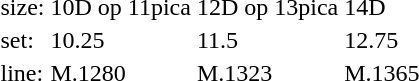<table style="margin-left:40px;">
<tr>
<td>size:</td>
<td>10D op 11pica</td>
<td>12D op 13pica</td>
<td>14D</td>
</tr>
<tr>
<td>set:</td>
<td>10.25</td>
<td>11.5</td>
<td>12.75</td>
</tr>
<tr>
<td>line:</td>
<td>M.1280</td>
<td>M.1323</td>
<td>M.1365</td>
</tr>
</table>
